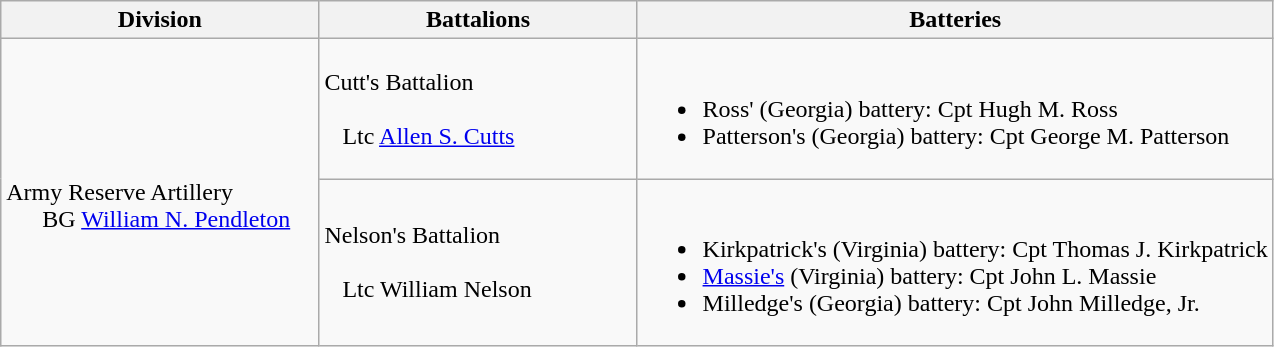<table class="wikitable">
<tr>
<th width=25%>Division</th>
<th width=25%>Battalions</th>
<th>Batteries</th>
</tr>
<tr>
<td rowspan=2><br>Army Reserve Artillery
<br>     
BG <a href='#'>William N. Pendleton</a></td>
<td>Cutt's Battalion<br><br>  
Ltc <a href='#'>Allen S. Cutts</a></td>
<td><br><ul><li>Ross' (Georgia) battery: Cpt Hugh M. Ross</li><li>Patterson's (Georgia) battery: Cpt George M. Patterson</li></ul></td>
</tr>
<tr>
<td>Nelson's Battalion<br><br>  
Ltc William Nelson</td>
<td><br><ul><li>Kirkpatrick's (Virginia) battery: Cpt Thomas J. Kirkpatrick</li><li><a href='#'>Massie's</a> (Virginia) battery: Cpt John L. Massie</li><li>Milledge's (Georgia) battery: Cpt John Milledge, Jr.</li></ul></td>
</tr>
</table>
